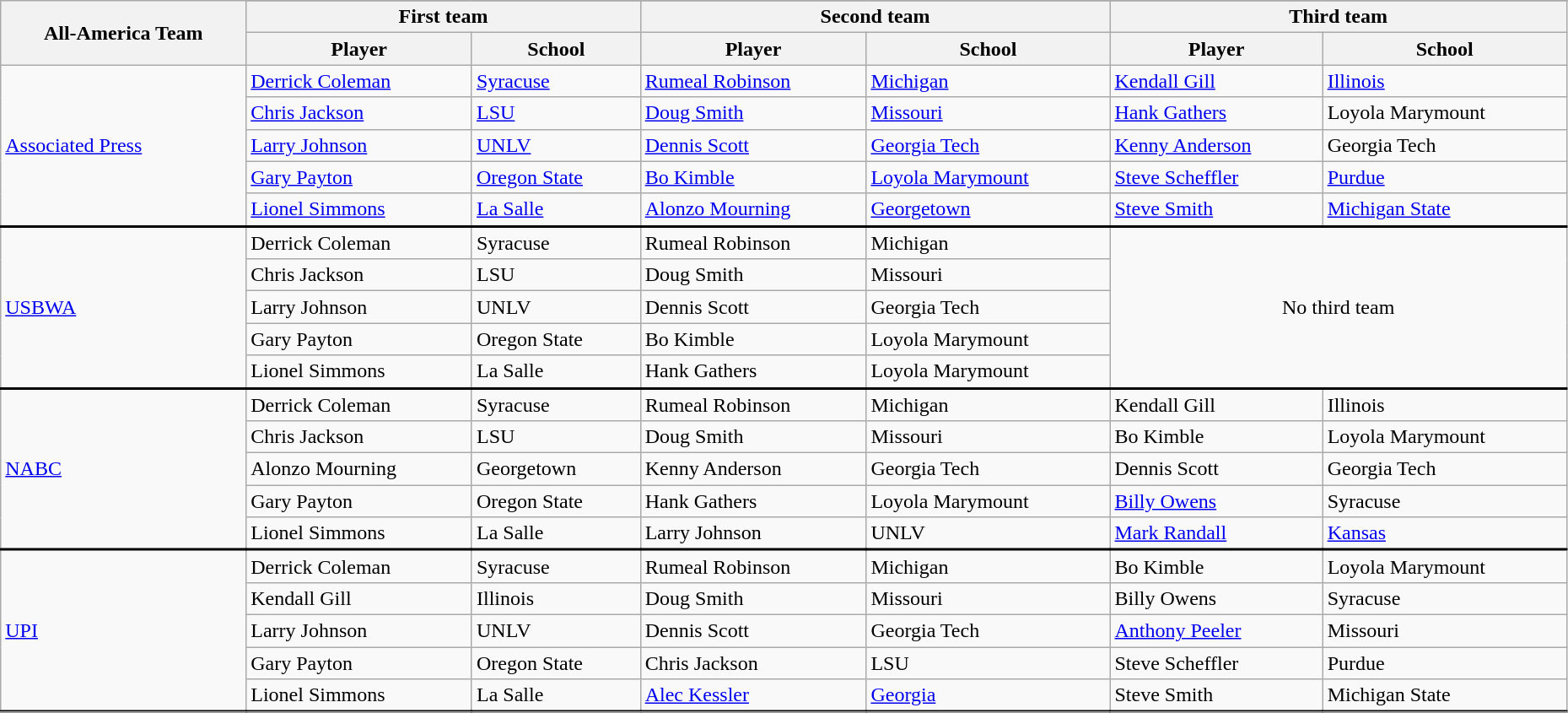<table class="wikitable" style="width:98%;">
<tr>
<th rowspan=3>All-America Team</th>
</tr>
<tr>
<th colspan=2>First team</th>
<th colspan=2>Second team</th>
<th colspan=2>Third team</th>
</tr>
<tr>
<th>Player</th>
<th>School</th>
<th>Player</th>
<th>School</th>
<th>Player</th>
<th>School</th>
</tr>
<tr>
<td rowspan=5><a href='#'>Associated Press</a></td>
<td><a href='#'>Derrick Coleman</a></td>
<td><a href='#'>Syracuse</a></td>
<td><a href='#'>Rumeal Robinson</a></td>
<td><a href='#'>Michigan</a></td>
<td><a href='#'>Kendall Gill</a></td>
<td><a href='#'>Illinois</a></td>
</tr>
<tr>
<td><a href='#'>Chris Jackson</a></td>
<td><a href='#'>LSU</a></td>
<td><a href='#'>Doug Smith</a></td>
<td><a href='#'>Missouri</a></td>
<td><a href='#'>Hank Gathers</a></td>
<td>Loyola Marymount</td>
</tr>
<tr>
<td><a href='#'>Larry Johnson</a></td>
<td><a href='#'>UNLV</a></td>
<td><a href='#'>Dennis Scott</a></td>
<td><a href='#'>Georgia Tech</a></td>
<td><a href='#'>Kenny Anderson</a></td>
<td>Georgia Tech</td>
</tr>
<tr>
<td><a href='#'>Gary Payton</a></td>
<td><a href='#'>Oregon State</a></td>
<td><a href='#'>Bo Kimble</a></td>
<td><a href='#'>Loyola Marymount</a></td>
<td><a href='#'>Steve Scheffler</a></td>
<td><a href='#'>Purdue</a></td>
</tr>
<tr>
<td><a href='#'>Lionel Simmons</a></td>
<td><a href='#'>La Salle</a></td>
<td><a href='#'>Alonzo Mourning</a></td>
<td><a href='#'>Georgetown</a></td>
<td><a href='#'>Steve Smith</a></td>
<td><a href='#'>Michigan State</a></td>
</tr>
<tr style = "border-top:2px solid black;">
<td rowspan=5><a href='#'>USBWA</a></td>
<td>Derrick Coleman</td>
<td>Syracuse</td>
<td>Rumeal Robinson</td>
<td>Michigan</td>
<td rowspan=5 colspan=3 align=center>No third team</td>
</tr>
<tr>
<td>Chris Jackson</td>
<td>LSU</td>
<td>Doug Smith</td>
<td>Missouri</td>
</tr>
<tr>
<td>Larry Johnson</td>
<td>UNLV</td>
<td>Dennis Scott</td>
<td>Georgia Tech</td>
</tr>
<tr>
<td>Gary Payton</td>
<td>Oregon State</td>
<td>Bo Kimble</td>
<td>Loyola Marymount</td>
</tr>
<tr>
<td>Lionel Simmons</td>
<td>La Salle</td>
<td>Hank Gathers</td>
<td>Loyola Marymount</td>
</tr>
<tr style = "border-top:2px solid black;">
<td rowspan=5><a href='#'>NABC</a></td>
<td>Derrick Coleman</td>
<td>Syracuse</td>
<td>Rumeal Robinson</td>
<td>Michigan</td>
<td>Kendall Gill</td>
<td>Illinois</td>
</tr>
<tr>
<td>Chris Jackson</td>
<td>LSU</td>
<td>Doug Smith</td>
<td>Missouri</td>
<td>Bo Kimble</td>
<td>Loyola Marymount</td>
</tr>
<tr>
<td>Alonzo Mourning</td>
<td>Georgetown</td>
<td>Kenny Anderson</td>
<td>Georgia Tech</td>
<td>Dennis Scott</td>
<td>Georgia Tech</td>
</tr>
<tr>
<td>Gary Payton</td>
<td>Oregon State</td>
<td>Hank Gathers</td>
<td>Loyola Marymount</td>
<td><a href='#'>Billy Owens</a></td>
<td>Syracuse</td>
</tr>
<tr>
<td>Lionel Simmons</td>
<td>La Salle</td>
<td>Larry Johnson</td>
<td>UNLV</td>
<td><a href='#'>Mark Randall</a></td>
<td><a href='#'>Kansas</a></td>
</tr>
<tr style = "border-top:2px solid black;">
<td rowspan=5><a href='#'>UPI</a></td>
<td>Derrick Coleman</td>
<td>Syracuse</td>
<td>Rumeal Robinson</td>
<td>Michigan</td>
<td>Bo Kimble</td>
<td>Loyola Marymount</td>
</tr>
<tr>
<td>Kendall Gill</td>
<td>Illinois</td>
<td>Doug Smith</td>
<td>Missouri</td>
<td>Billy Owens</td>
<td>Syracuse</td>
</tr>
<tr>
<td>Larry Johnson</td>
<td>UNLV</td>
<td>Dennis Scott</td>
<td>Georgia Tech</td>
<td><a href='#'>Anthony Peeler</a></td>
<td>Missouri</td>
</tr>
<tr>
<td>Gary Payton</td>
<td>Oregon State</td>
<td>Chris Jackson</td>
<td>LSU</td>
<td>Steve Scheffler</td>
<td>Purdue</td>
</tr>
<tr>
<td>Lionel Simmons</td>
<td>La Salle</td>
<td><a href='#'>Alec Kessler</a></td>
<td><a href='#'>Georgia</a></td>
<td>Steve Smith</td>
<td>Michigan State</td>
</tr>
<tr style = "border-top:2px solid black;">
</tr>
</table>
